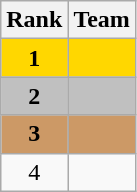<table class="wikitable" style="text-align:center">
<tr>
<th>Rank</th>
<th>Team</th>
</tr>
<tr bgcolor="gold">
<td><strong>1</strong></td>
<td align="left"><strong></strong></td>
</tr>
<tr bgcolor="silver">
<td><strong>2</strong></td>
<td align="left"><strong></strong></td>
</tr>
<tr bgcolor="#CC9966">
<td><strong>3</strong></td>
<td align="left"><strong></strong></td>
</tr>
<tr>
<td>4</td>
<td align="left"></td>
</tr>
</table>
